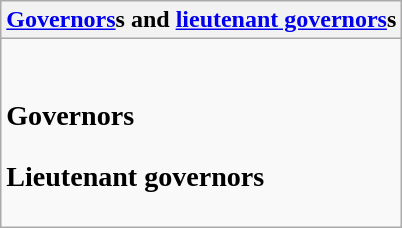<table class="wikitable collapsible collapsed">
<tr>
<th><a href='#'>Governors</a>s and <a href='#'>lieutenant governors</a>s</th>
</tr>
<tr>
<td><br><h3>Governors</h3><h3>Lieutenant governors</h3></td>
</tr>
</table>
